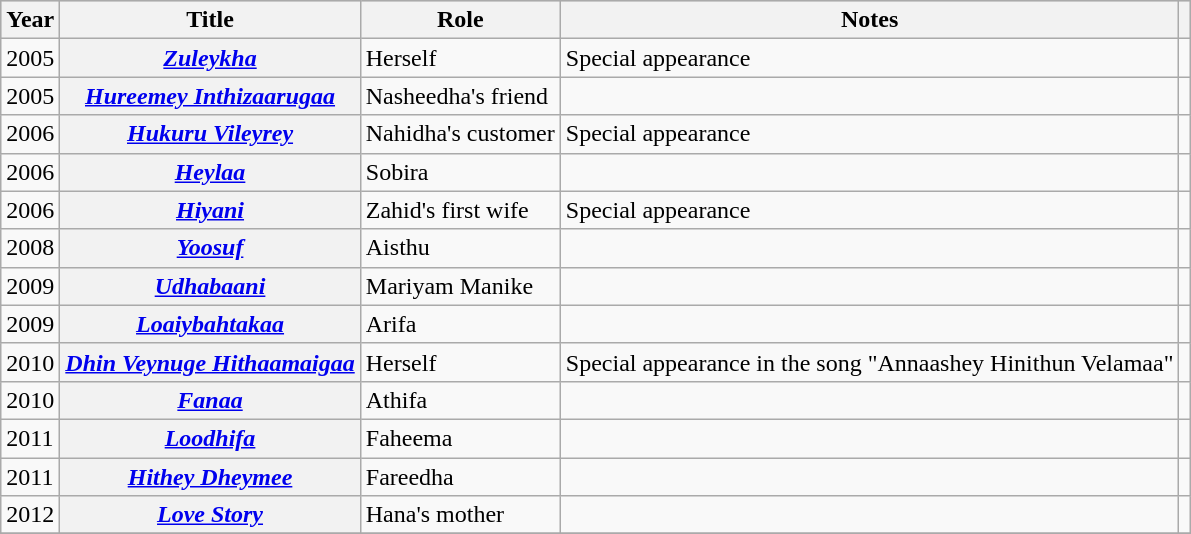<table class="wikitable sortable plainrowheaders">
<tr style="background:#ccc; text-align:center;">
<th scope="col">Year</th>
<th scope="col">Title</th>
<th scope="col">Role</th>
<th scope="col">Notes</th>
<th scope="col" class="unsortable"></th>
</tr>
<tr>
<td>2005</td>
<th scope="row"><em><a href='#'>Zuleykha</a></em></th>
<td>Herself</td>
<td>Special appearance</td>
<td style="text-align: center;"></td>
</tr>
<tr>
<td>2005</td>
<th scope="row"><em><a href='#'>Hureemey Inthizaarugaa</a></em></th>
<td>Nasheedha's friend</td>
<td></td>
<td style="text-align: center;"></td>
</tr>
<tr>
<td>2006</td>
<th scope="row"><em><a href='#'>Hukuru Vileyrey</a></em></th>
<td>Nahidha's customer</td>
<td>Special appearance</td>
<td style="text-align: center;"></td>
</tr>
<tr>
<td>2006</td>
<th scope="row"><em><a href='#'>Heylaa</a></em></th>
<td>Sobira</td>
<td></td>
<td style="text-align: center;"></td>
</tr>
<tr>
<td>2006</td>
<th scope="row"><em><a href='#'>Hiyani</a></em></th>
<td>Zahid's first wife</td>
<td>Special appearance</td>
<td style="text-align: center;"></td>
</tr>
<tr>
<td>2008</td>
<th scope="row"><em><a href='#'>Yoosuf</a></em></th>
<td>Aisthu</td>
<td></td>
<td style="text-align: center;"></td>
</tr>
<tr>
<td>2009</td>
<th scope="row"><em><a href='#'>Udhabaani</a></em></th>
<td>Mariyam Manike</td>
<td></td>
<td style="text-align: center;"></td>
</tr>
<tr>
<td>2009</td>
<th scope="row"><em><a href='#'>Loaiybahtakaa</a></em></th>
<td>Arifa</td>
<td></td>
<td style="text-align: center;"></td>
</tr>
<tr>
<td>2010</td>
<th scope="row"><em><a href='#'>Dhin Veynuge Hithaamaigaa</a></em></th>
<td>Herself</td>
<td>Special appearance in the song "Annaashey Hinithun Velamaa"</td>
<td style="text-align: center;"></td>
</tr>
<tr>
<td>2010</td>
<th scope="row"><em><a href='#'>Fanaa</a></em></th>
<td>Athifa</td>
<td></td>
<td style="text-align: center;"></td>
</tr>
<tr>
<td>2011</td>
<th scope="row"><em><a href='#'>Loodhifa</a></em></th>
<td>Faheema</td>
<td></td>
<td style="text-align: center;"></td>
</tr>
<tr>
<td>2011</td>
<th scope="row"><em><a href='#'>Hithey Dheymee</a></em></th>
<td>Fareedha</td>
<td></td>
<td style="text-align: center;"></td>
</tr>
<tr>
<td>2012</td>
<th scope="row"><em><a href='#'>Love Story</a></em></th>
<td>Hana's mother</td>
<td></td>
<td style="text-align: center;"></td>
</tr>
<tr>
</tr>
</table>
